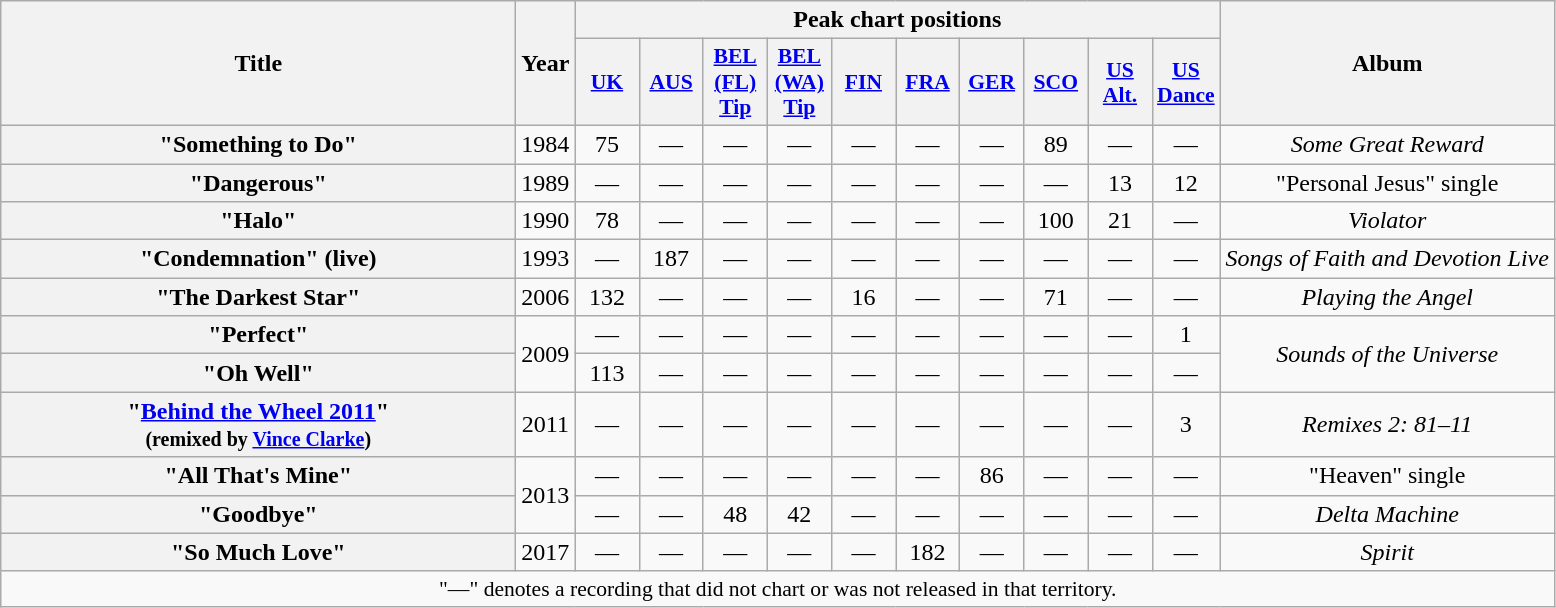<table class="wikitable plainrowheaders" style="text-align:center;">
<tr>
<th scope="col" rowspan="2" style="width:21em;">Title</th>
<th scope="col" rowspan="2">Year</th>
<th scope="col" colspan="10">Peak chart positions</th>
<th scope="col" rowspan="2" style="width:13.5em;">Album</th>
</tr>
<tr>
<th scope="col" style="width:2.5em;font-size:90%;"><a href='#'>UK</a><br></th>
<th scope="col" style="width:2.5em;font-size:90%;"><a href='#'>AUS</a><br></th>
<th scope="col" style="width:2.5em;font-size:90%;"><a href='#'>BEL<br>(FL)<br>Tip</a><br></th>
<th scope="col" style="width:2.5em;font-size:90%;"><a href='#'>BEL<br>(WA)<br>Tip</a><br></th>
<th scope="col" style="width:2.5em;font-size:90%;"><a href='#'>FIN</a><br></th>
<th scope="col" style="width:2.5em;font-size:90%;"><a href='#'>FRA</a><br></th>
<th scope="col" style="width:2.5em;font-size:90%;"><a href='#'>GER</a><br></th>
<th scope="col" style="width:2.5em;font-size:90%;"><a href='#'>SCO</a><br></th>
<th scope="col" style="width:2.5em;font-size:90%;"><a href='#'>US<br>Alt.</a><br></th>
<th scope="col" style="width:2.5em;font-size:90%;"><a href='#'>US<br>Dance</a><br></th>
</tr>
<tr>
<th scope="row">"Something to Do"</th>
<td>1984</td>
<td>75</td>
<td>—</td>
<td>—</td>
<td>—</td>
<td>—</td>
<td>—</td>
<td>—</td>
<td>89</td>
<td>—</td>
<td>—</td>
<td><em>Some Great Reward</em></td>
</tr>
<tr>
<th scope="row">"Dangerous"</th>
<td>1989</td>
<td>—</td>
<td>—</td>
<td>—</td>
<td>—</td>
<td>—</td>
<td>—</td>
<td>—</td>
<td>—</td>
<td>13</td>
<td>12</td>
<td>"Personal Jesus" single</td>
</tr>
<tr>
<th scope="row">"Halo"</th>
<td>1990</td>
<td>78</td>
<td>—</td>
<td>—</td>
<td>—</td>
<td>—</td>
<td>—</td>
<td>—</td>
<td>100</td>
<td>21</td>
<td>—</td>
<td><em>Violator</em></td>
</tr>
<tr>
<th scope="row">"Condemnation" (live)</th>
<td>1993</td>
<td>—</td>
<td>187</td>
<td>—</td>
<td>—</td>
<td>—</td>
<td>—</td>
<td>—</td>
<td>—</td>
<td>—</td>
<td>—</td>
<td><em>Songs of Faith and Devotion Live</em></td>
</tr>
<tr>
<th scope="row">"The Darkest Star"</th>
<td>2006</td>
<td>132</td>
<td>—</td>
<td>—</td>
<td>—</td>
<td>16</td>
<td>—</td>
<td>—</td>
<td>71</td>
<td>—</td>
<td>—</td>
<td><em>Playing the Angel</em></td>
</tr>
<tr>
<th scope="row">"Perfect" </th>
<td rowspan="2">2009</td>
<td>—</td>
<td>—</td>
<td>—</td>
<td>—</td>
<td>—</td>
<td>—</td>
<td>—</td>
<td>—</td>
<td>—</td>
<td>1</td>
<td rowspan="2"><em>Sounds of the Universe</em></td>
</tr>
<tr>
<th scope="row">"Oh Well"</th>
<td>113</td>
<td>—</td>
<td>—</td>
<td>—</td>
<td>—</td>
<td>—</td>
<td>—</td>
<td>—</td>
<td>—</td>
<td>—</td>
</tr>
<tr>
<th scope="row">"<a href='#'>Behind the Wheel 2011</a>" <br><small>(remixed by <a href='#'>Vince Clarke</a>)</small></th>
<td>2011</td>
<td>—</td>
<td>—</td>
<td>—</td>
<td>—</td>
<td>—</td>
<td>—</td>
<td>—</td>
<td>—</td>
<td>—</td>
<td>3</td>
<td><em>Remixes 2: 81–11</em></td>
</tr>
<tr>
<th scope="row">"All That's Mine"</th>
<td rowspan="2">2013</td>
<td>—</td>
<td>—</td>
<td>—</td>
<td>—</td>
<td>—</td>
<td>—</td>
<td>86</td>
<td>—</td>
<td>—</td>
<td>—</td>
<td>"Heaven" single</td>
</tr>
<tr>
<th scope="row">"Goodbye"</th>
<td>—</td>
<td>—</td>
<td>48</td>
<td>42</td>
<td>—</td>
<td>—</td>
<td>—</td>
<td>—</td>
<td>—</td>
<td>—</td>
<td><em>Delta Machine</em></td>
</tr>
<tr>
<th scope="row">"So Much Love"</th>
<td>2017</td>
<td>—</td>
<td>—</td>
<td>—</td>
<td>—</td>
<td>—</td>
<td>182</td>
<td>—</td>
<td>—</td>
<td>—</td>
<td>—</td>
<td><em>Spirit</em></td>
</tr>
<tr>
<td colspan="13" style="font-size:90%">"—" denotes a recording that did not chart or was not released in that territory.</td>
</tr>
</table>
